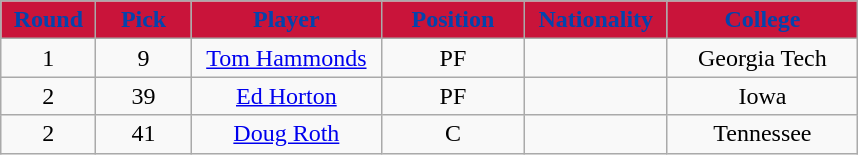<table class="wikitable sortable sortable">
<tr>
<th style="background:#C9143A; color:#0344AD" width="10%">Round</th>
<th style="background:#C9143A; color:#0344AD" width="10%">Pick</th>
<th style="background:#C9143A; color:#0344AD" width="20%">Player</th>
<th style="background:#C9143A; color:#0344AD" width="15%">Position</th>
<th style="background:#C9143A; color:#0344AD" width="15%">Nationality</th>
<th style="background:#C9143A; color:#0344AD" width="20%">College</th>
</tr>
<tr style="text-align: center">
<td>1</td>
<td>9</td>
<td><a href='#'>Tom Hammonds</a></td>
<td>PF</td>
<td></td>
<td>Georgia Tech</td>
</tr>
<tr style="text-align: center">
<td>2</td>
<td>39</td>
<td><a href='#'>Ed Horton</a></td>
<td>PF</td>
<td></td>
<td>Iowa</td>
</tr>
<tr style="text-align: center">
<td>2</td>
<td>41</td>
<td><a href='#'>Doug Roth</a></td>
<td>C</td>
<td></td>
<td>Tennessee</td>
</tr>
</table>
